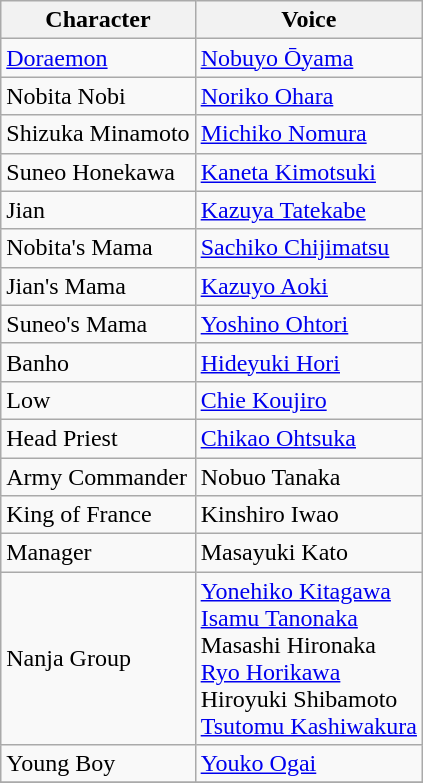<table class="wikitable">
<tr>
<th>Character</th>
<th>Voice</th>
</tr>
<tr>
<td><a href='#'>Doraemon</a></td>
<td><a href='#'>Nobuyo Ōyama</a></td>
</tr>
<tr>
<td>Nobita Nobi</td>
<td><a href='#'>Noriko Ohara</a></td>
</tr>
<tr>
<td>Shizuka Minamoto</td>
<td><a href='#'>Michiko Nomura</a></td>
</tr>
<tr>
<td>Suneo Honekawa</td>
<td><a href='#'>Kaneta Kimotsuki</a></td>
</tr>
<tr>
<td>Jian</td>
<td><a href='#'>Kazuya Tatekabe</a></td>
</tr>
<tr>
<td>Nobita's Mama</td>
<td><a href='#'>Sachiko Chijimatsu</a></td>
</tr>
<tr>
<td>Jian's Mama</td>
<td><a href='#'>Kazuyo Aoki</a></td>
</tr>
<tr>
<td>Suneo's Mama</td>
<td><a href='#'>Yoshino Ohtori</a></td>
</tr>
<tr>
<td>Banho</td>
<td><a href='#'>Hideyuki Hori</a></td>
</tr>
<tr>
<td>Low</td>
<td><a href='#'>Chie Koujiro</a></td>
</tr>
<tr>
<td>Head Priest</td>
<td><a href='#'>Chikao Ohtsuka</a></td>
</tr>
<tr>
<td>Army Commander</td>
<td>Nobuo Tanaka</td>
</tr>
<tr>
<td>King of France</td>
<td>Kinshiro Iwao</td>
</tr>
<tr>
<td>Manager</td>
<td>Masayuki Kato</td>
</tr>
<tr>
<td>Nanja Group</td>
<td><a href='#'>Yonehiko Kitagawa</a><br><a href='#'>Isamu Tanonaka</a><br>Masashi Hironaka<br><a href='#'>Ryo Horikawa</a><br>Hiroyuki Shibamoto<br><a href='#'>Tsutomu Kashiwakura</a></td>
</tr>
<tr>
<td>Young Boy</td>
<td><a href='#'>Youko Ogai</a></td>
</tr>
<tr>
</tr>
</table>
